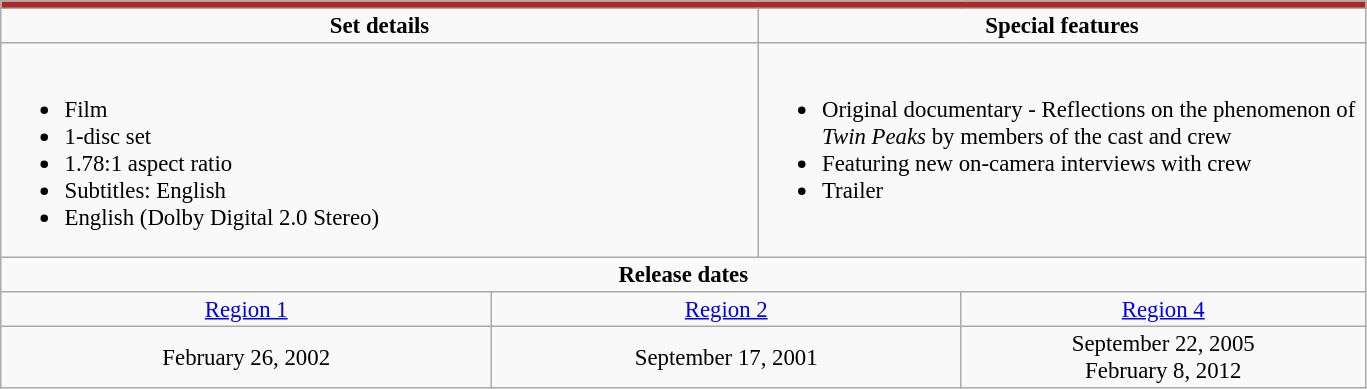<table border="2" cellpadding="2" cellspacing="0" style="margin: 0 1em 0 0; background: #f9f9f9; border: 1px #aaa solid; border-collapse: collapse; font-size: 95%;">
<tr style="background:#ac2a23">
<td colspan="6"><strong><em></em></strong></td>
</tr>
<tr valign="top">
<td align="center" width="500" colspan="3"><strong>Set details</strong></td>
<td width="300" align="center" colspan="3"><strong>Special features</strong></td>
</tr>
<tr valign="top">
<td colspan="3" align="left" width="400"><br><ul><li>Film</li><li>1-disc set</li><li>1.78:1 aspect ratio</li><li>Subtitles: English</li><li>English (Dolby Digital 2.0 Stereo)</li></ul></td>
<td colspan="3" align="left" width="400"><br><ul><li>Original documentary - Reflections on the phenomenon of <em>Twin Peaks</em> by members of the cast and crew</li><li>Featuring new on-camera interviews with crew</li><li>Trailer</li></ul></td>
</tr>
<tr>
<td colspan="6" align="center"><strong>Release dates</strong></td>
</tr>
<tr>
<td align="center" rowspan="1" colspan="2" align="center"><a href='#'>Region 1</a></td>
<td align="center" rowspan="1" colspan="2" align="center"><a href='#'>Region 2</a></td>
<td align="center" rowspan="1" colspan="2" align="center"><a href='#'>Region 4</a></td>
</tr>
<tr>
<td align="center" colspan="2" align="center">February 26, 2002</td>
<td align="center" colspan="2" align="center">September 17, 2001</td>
<td align="center" colspan="2" align="center">September 22, 2005<br>February 8, 2012</td>
</tr>
</table>
